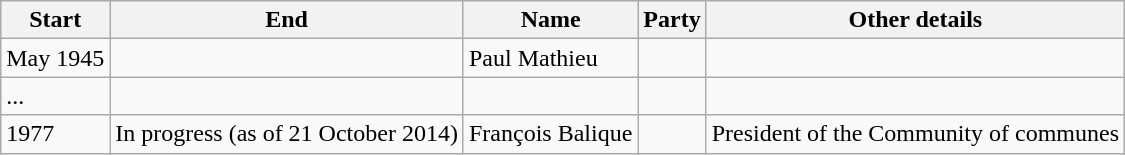<table border="1" class="wikitable">
<tr>
<th>Start</th>
<th>End</th>
<th>Name</th>
<th>Party</th>
<th>Other details</th>
</tr>
<tr>
<td>May 1945</td>
<td></td>
<td>Paul Mathieu</td>
<td></td>
<td></td>
</tr>
<tr>
<td>...</td>
<td></td>
<td></td>
<td></td>
<td></td>
</tr>
<tr>
<td>1977</td>
<td>In progress (as of 21 October 2014)</td>
<td>François Balique</td>
<td></td>
<td>President of the Community of communes</td>
</tr>
</table>
